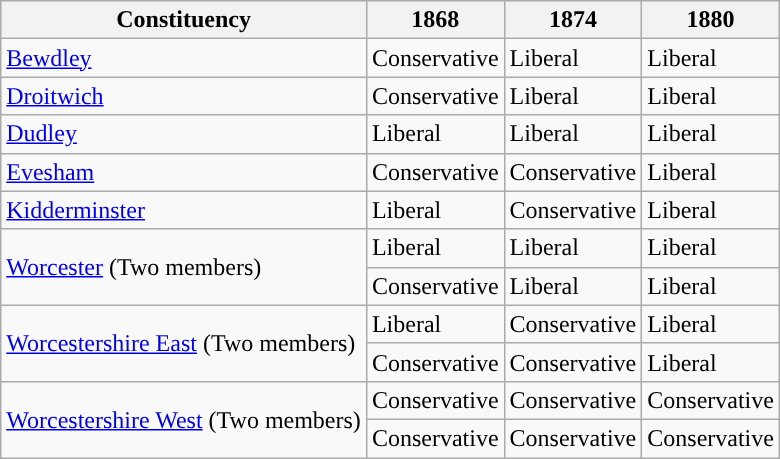<table class="wikitable">
<tr>
<th>Constituency</th>
<th>1868</th>
<th>1874</th>
<th>1880</th>
</tr>
<tr>
<td><a href='#'>Bewdley</a></td>
<td>Conservative</td>
<td>Liberal</td>
<td>Liberal</td>
</tr>
<tr>
<td><a href='#'>Droitwich</a></td>
<td>Conservative</td>
<td>Liberal</td>
<td>Liberal</td>
</tr>
<tr>
<td><a href='#'>Dudley</a></td>
<td>Liberal</td>
<td>Liberal</td>
<td>Liberal</td>
</tr>
<tr>
<td><a href='#'>Evesham</a></td>
<td>Conservative</td>
<td>Conservative</td>
<td>Liberal</td>
</tr>
<tr>
<td><a href='#'>Kidderminster</a></td>
<td>Liberal</td>
<td>Conservative</td>
<td>Liberal</td>
</tr>
<tr>
<td rowspan="2"><a href='#'>Worcester</a> (Two members)</td>
<td>Liberal</td>
<td>Liberal</td>
<td>Liberal</td>
</tr>
<tr>
<td>Conservative</td>
<td>Liberal</td>
<td>Liberal</td>
</tr>
<tr>
<td rowspan="2"><a href='#'>Worcestershire East</a> (Two members)</td>
<td>Liberal</td>
<td>Conservative</td>
<td>Liberal</td>
</tr>
<tr>
<td>Conservative</td>
<td>Conservative</td>
<td>Liberal</td>
</tr>
<tr>
<td rowspan="2"><a href='#'>Worcestershire West</a> (Two members)</td>
<td>Conservative</td>
<td>Conservative</td>
<td>Conservative</td>
</tr>
<tr>
<td>Conservative</td>
<td>Conservative</td>
<td>Conservative</td>
</tr>
</table>
